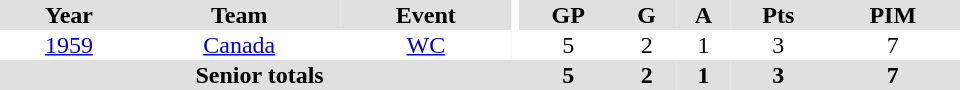<table border="0" cellpadding="1" cellspacing="0" ID="Table3" style="text-align:center; width:40em">
<tr bgcolor="#e0e0e0">
<th>Year</th>
<th>Team</th>
<th>Event</th>
<th rowspan="102" bgcolor="#ffffff"></th>
<th>GP</th>
<th>G</th>
<th>A</th>
<th>Pts</th>
<th>PIM</th>
</tr>
<tr>
<td><a href='#'>1959</a></td>
<td><a href='#'>Canada</a></td>
<td><a href='#'>WC</a></td>
<td>5</td>
<td>2</td>
<td>1</td>
<td>3</td>
<td>7</td>
</tr>
<tr bgcolor="#e0e0e0">
<th colspan="4">Senior totals</th>
<th>5</th>
<th>2</th>
<th>1</th>
<th>3</th>
<th>7</th>
</tr>
</table>
